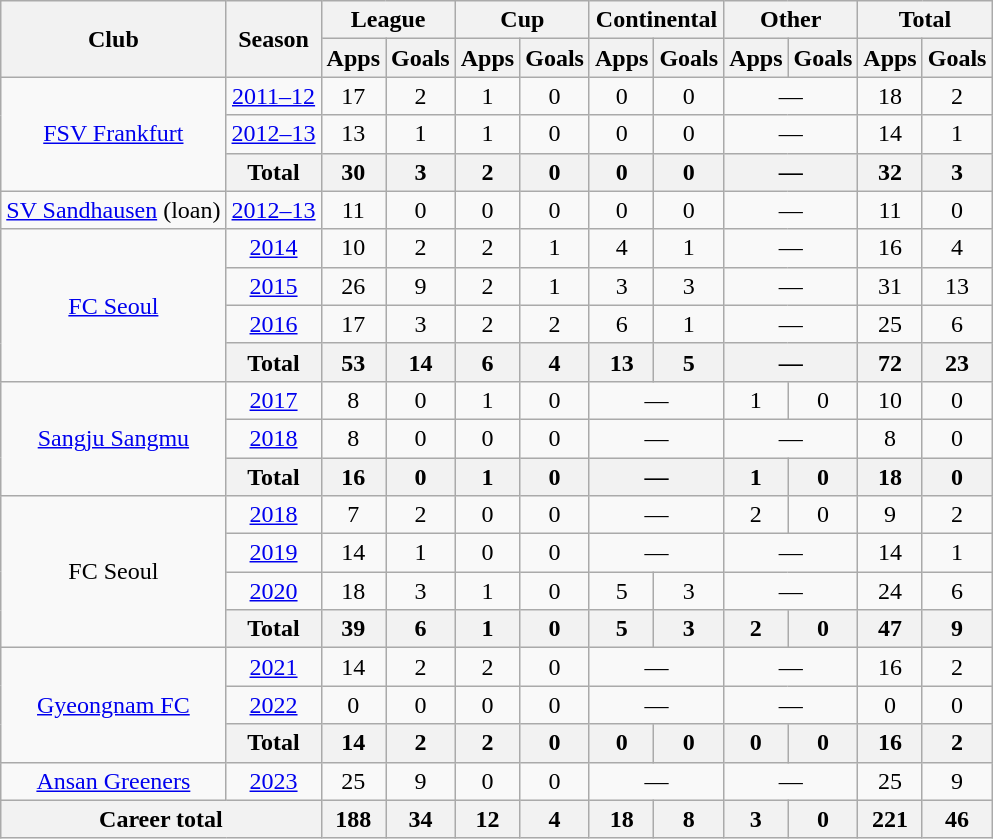<table class="wikitable" style="text-align:center">
<tr>
<th rowspan="2">Club</th>
<th rowspan="2">Season</th>
<th colspan="2">League</th>
<th colspan="2">Cup</th>
<th colspan="2">Continental</th>
<th colspan="2">Other</th>
<th colspan="2">Total</th>
</tr>
<tr>
<th>Apps</th>
<th>Goals</th>
<th>Apps</th>
<th>Goals</th>
<th>Apps</th>
<th>Goals</th>
<th>Apps</th>
<th>Goals</th>
<th>Apps</th>
<th>Goals</th>
</tr>
<tr>
<td rowspan="3"><a href='#'>FSV Frankfurt</a></td>
<td><a href='#'>2011–12</a></td>
<td>17</td>
<td>2</td>
<td>1</td>
<td>0</td>
<td>0</td>
<td>0</td>
<td colspan="2">—</td>
<td>18</td>
<td>2</td>
</tr>
<tr>
<td><a href='#'>2012–13</a></td>
<td>13</td>
<td>1</td>
<td>1</td>
<td>0</td>
<td>0</td>
<td>0</td>
<td colspan="2">—</td>
<td>14</td>
<td>1</td>
</tr>
<tr>
<th>Total</th>
<th>30</th>
<th>3</th>
<th>2</th>
<th>0</th>
<th>0</th>
<th>0</th>
<th colspan="2">—</th>
<th>32</th>
<th>3</th>
</tr>
<tr>
<td><a href='#'>SV Sandhausen</a> (loan)</td>
<td><a href='#'>2012–13</a></td>
<td>11</td>
<td>0</td>
<td>0</td>
<td>0</td>
<td>0</td>
<td>0</td>
<td colspan="2">—</td>
<td>11</td>
<td>0</td>
</tr>
<tr>
<td rowspan="4"><a href='#'>FC Seoul</a></td>
<td><a href='#'>2014</a></td>
<td>10</td>
<td>2</td>
<td>2</td>
<td>1</td>
<td>4</td>
<td>1</td>
<td colspan="2">—</td>
<td>16</td>
<td>4</td>
</tr>
<tr>
<td><a href='#'>2015</a></td>
<td>26</td>
<td>9</td>
<td>2</td>
<td>1</td>
<td>3</td>
<td>3</td>
<td colspan="2">—</td>
<td>31</td>
<td>13</td>
</tr>
<tr>
<td><a href='#'>2016</a></td>
<td>17</td>
<td>3</td>
<td>2</td>
<td>2</td>
<td>6</td>
<td>1</td>
<td colspan="2">—</td>
<td>25</td>
<td>6</td>
</tr>
<tr>
<th>Total</th>
<th>53</th>
<th>14</th>
<th>6</th>
<th>4</th>
<th>13</th>
<th>5</th>
<th colspan="2">—</th>
<th>72</th>
<th>23</th>
</tr>
<tr>
<td rowspan="3"><a href='#'>Sangju Sangmu</a></td>
<td><a href='#'>2017</a></td>
<td>8</td>
<td>0</td>
<td>1</td>
<td>0</td>
<td colspan="2">—</td>
<td>1</td>
<td>0</td>
<td>10</td>
<td>0</td>
</tr>
<tr>
<td><a href='#'>2018</a></td>
<td>8</td>
<td>0</td>
<td>0</td>
<td>0</td>
<td colspan="2">—</td>
<td colspan="2">—</td>
<td>8</td>
<td>0</td>
</tr>
<tr>
<th>Total</th>
<th>16</th>
<th>0</th>
<th>1</th>
<th>0</th>
<th colspan="2">—</th>
<th>1</th>
<th>0</th>
<th>18</th>
<th>0</th>
</tr>
<tr>
<td rowspan="4">FC Seoul</td>
<td><a href='#'>2018</a></td>
<td>7</td>
<td>2</td>
<td>0</td>
<td>0</td>
<td colspan="2">—</td>
<td>2</td>
<td>0</td>
<td>9</td>
<td>2</td>
</tr>
<tr>
<td><a href='#'>2019</a></td>
<td>14</td>
<td>1</td>
<td>0</td>
<td>0</td>
<td colspan="2">—</td>
<td colspan="2">—</td>
<td>14</td>
<td>1</td>
</tr>
<tr>
<td><a href='#'>2020</a></td>
<td>18</td>
<td>3</td>
<td>1</td>
<td>0</td>
<td>5</td>
<td>3</td>
<td colspan="2">—</td>
<td>24</td>
<td>6</td>
</tr>
<tr>
<th>Total</th>
<th>39</th>
<th>6</th>
<th>1</th>
<th>0</th>
<th>5</th>
<th>3</th>
<th>2</th>
<th>0</th>
<th>47</th>
<th>9</th>
</tr>
<tr>
<td rowspan="3"><a href='#'>Gyeongnam FC</a></td>
<td><a href='#'>2021</a></td>
<td>14</td>
<td>2</td>
<td>2</td>
<td>0</td>
<td colspan="2">—</td>
<td colspan="2">—</td>
<td>16</td>
<td>2</td>
</tr>
<tr>
<td><a href='#'>2022</a></td>
<td>0</td>
<td>0</td>
<td>0</td>
<td>0</td>
<td colspan="2">—</td>
<td colspan="2">—</td>
<td>0</td>
<td>0</td>
</tr>
<tr>
<th>Total</th>
<th>14</th>
<th>2</th>
<th>2</th>
<th>0</th>
<th>0</th>
<th>0</th>
<th>0</th>
<th>0</th>
<th>16</th>
<th>2</th>
</tr>
<tr>
<td><a href='#'>Ansan Greeners</a></td>
<td><a href='#'>2023</a></td>
<td>25</td>
<td>9</td>
<td>0</td>
<td>0</td>
<td colspan="2">—</td>
<td colspan="2">—</td>
<td>25</td>
<td>9</td>
</tr>
<tr>
<th colspan="2">Career total</th>
<th>188</th>
<th>34</th>
<th>12</th>
<th>4</th>
<th>18</th>
<th>8</th>
<th>3</th>
<th>0</th>
<th>221</th>
<th>46</th>
</tr>
</table>
